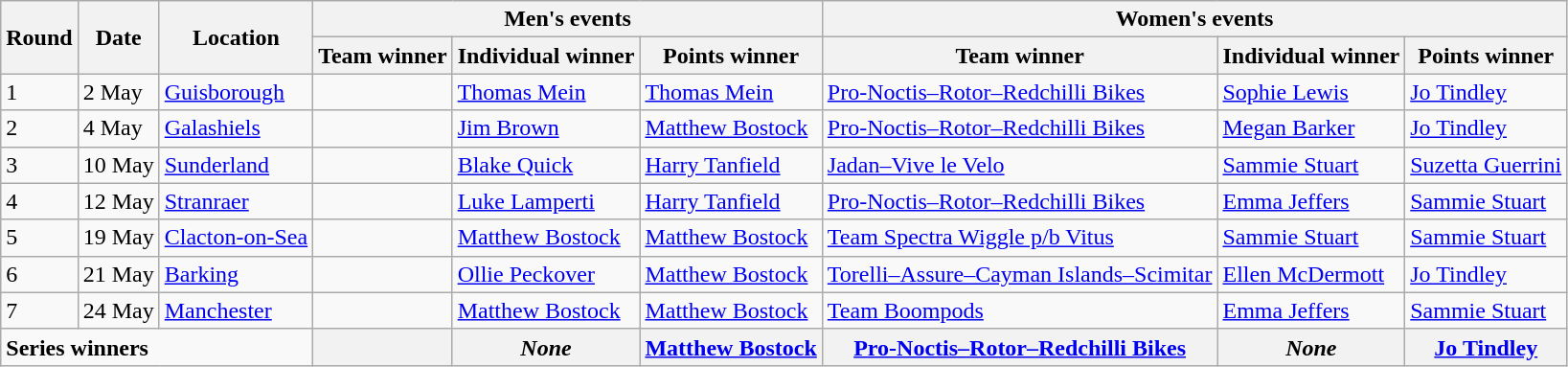<table class=wikitable>
<tr>
<th rowspan=2>Round</th>
<th rowspan=2>Date</th>
<th rowspan=2>Location</th>
<th colspan=3>Men's events</th>
<th colspan=3>Women's events</th>
</tr>
<tr>
<th>Team winner</th>
<th>Individual winner</th>
<th>Points winner</th>
<th>Team winner</th>
<th>Individual winner</th>
<th>Points winner</th>
</tr>
<tr>
<td>1</td>
<td>2 May</td>
<td><a href='#'>Guisborough</a></td>
<td></td>
<td><a href='#'>Thomas Mein</a></td>
<td><a href='#'>Thomas Mein</a></td>
<td><a href='#'>Pro-Noctis–Rotor–Redchilli Bikes</a></td>
<td><a href='#'>Sophie Lewis</a></td>
<td><a href='#'>Jo Tindley</a></td>
</tr>
<tr>
<td>2</td>
<td>4 May</td>
<td><a href='#'>Galashiels</a></td>
<td></td>
<td><a href='#'>Jim Brown</a></td>
<td><a href='#'>Matthew Bostock</a></td>
<td><a href='#'>Pro-Noctis–Rotor–Redchilli Bikes</a></td>
<td><a href='#'>Megan Barker</a></td>
<td><a href='#'>Jo Tindley</a></td>
</tr>
<tr>
<td>3</td>
<td>10 May</td>
<td><a href='#'>Sunderland</a></td>
<td></td>
<td><a href='#'>Blake Quick</a></td>
<td><a href='#'>Harry Tanfield</a></td>
<td><a href='#'>Jadan–Vive le Velo</a></td>
<td><a href='#'>Sammie Stuart</a></td>
<td><a href='#'>Suzetta Guerrini</a></td>
</tr>
<tr>
<td>4</td>
<td>12 May</td>
<td><a href='#'>Stranraer</a></td>
<td></td>
<td><a href='#'>Luke Lamperti</a></td>
<td><a href='#'>Harry Tanfield</a></td>
<td><a href='#'>Pro-Noctis–Rotor–Redchilli Bikes</a></td>
<td><a href='#'>Emma Jeffers</a></td>
<td><a href='#'>Sammie Stuart</a></td>
</tr>
<tr>
<td>5</td>
<td>19 May</td>
<td><a href='#'>Clacton-on-Sea</a></td>
<td></td>
<td><a href='#'>Matthew Bostock</a></td>
<td><a href='#'>Matthew Bostock</a></td>
<td><a href='#'>Team Spectra Wiggle p/b Vitus</a></td>
<td><a href='#'>Sammie Stuart</a></td>
<td><a href='#'>Sammie Stuart</a></td>
</tr>
<tr>
<td>6</td>
<td>21 May</td>
<td><a href='#'>Barking</a></td>
<td></td>
<td><a href='#'>Ollie Peckover</a></td>
<td><a href='#'>Matthew Bostock</a></td>
<td><a href='#'>Torelli–Assure–Cayman Islands–Scimitar</a></td>
<td><a href='#'>Ellen McDermott</a></td>
<td><a href='#'>Jo Tindley</a></td>
</tr>
<tr>
<td>7</td>
<td>24 May</td>
<td><a href='#'>Manchester</a></td>
<td></td>
<td><a href='#'>Matthew Bostock</a></td>
<td><a href='#'>Matthew Bostock</a></td>
<td><a href='#'>Team Boompods</a></td>
<td><a href='#'>Emma Jeffers</a></td>
<td><a href='#'>Sammie Stuart</a></td>
</tr>
<tr>
<td colspan="3"><strong>Series winners</strong></td>
<th></th>
<th><em>None</em></th>
<th><a href='#'>Matthew Bostock</a></th>
<th><a href='#'>Pro-Noctis–Rotor–Redchilli Bikes</a></th>
<th><em>None</em></th>
<th><a href='#'>Jo Tindley</a></th>
</tr>
</table>
